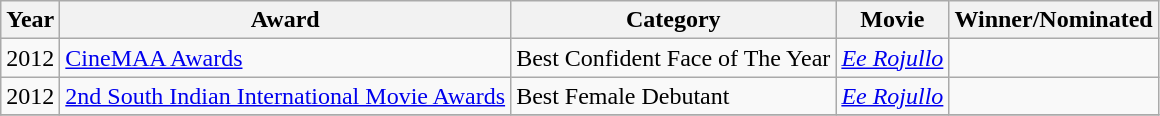<table class="wikitable sortable">
<tr>
<th>Year</th>
<th>Award</th>
<th>Category</th>
<th>Movie</th>
<th class="unsortable">Winner/Nominated</th>
</tr>
<tr>
<td>2012</td>
<td><a href='#'>CineMAA Awards</a></td>
<td>Best Confident Face of The Year</td>
<td><em><a href='#'>Ee Rojullo</a></em></td>
<td></td>
</tr>
<tr>
<td>2012</td>
<td><a href='#'>2nd South Indian International Movie Awards</a></td>
<td>Best Female Debutant</td>
<td><em><a href='#'>Ee Rojullo</a></em></td>
<td></td>
</tr>
<tr>
</tr>
</table>
